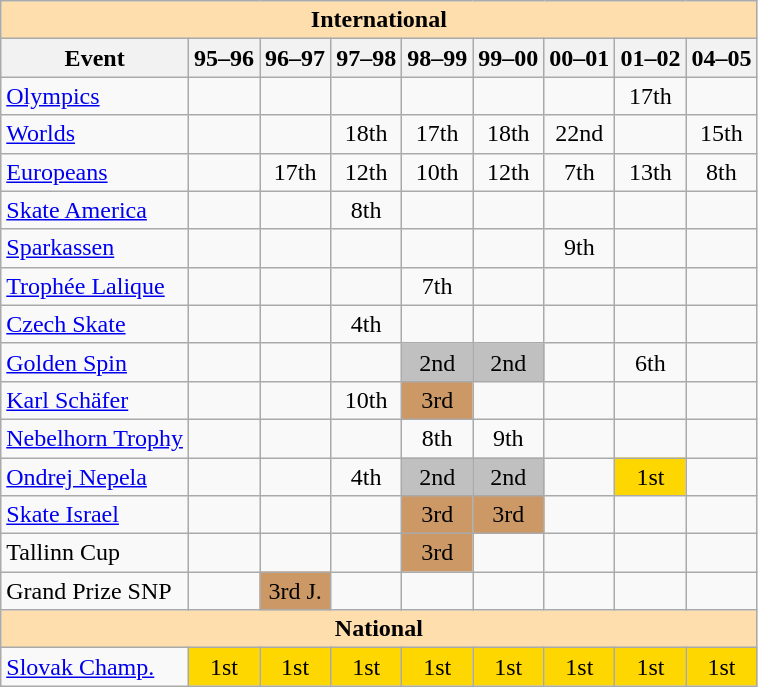<table class="wikitable" style="text-align:center">
<tr>
<th style="background-color: #ffdead; " colspan=9 align=center><strong>International</strong></th>
</tr>
<tr>
<th>Event</th>
<th>95–96</th>
<th>96–97</th>
<th>97–98</th>
<th>98–99</th>
<th>99–00</th>
<th>00–01</th>
<th>01–02</th>
<th>04–05</th>
</tr>
<tr>
<td align=left><a href='#'>Olympics</a></td>
<td></td>
<td></td>
<td></td>
<td></td>
<td></td>
<td></td>
<td>17th</td>
<td></td>
</tr>
<tr>
<td align=left><a href='#'>Worlds</a></td>
<td></td>
<td></td>
<td>18th</td>
<td>17th</td>
<td>18th</td>
<td>22nd</td>
<td></td>
<td>15th</td>
</tr>
<tr>
<td align=left><a href='#'>Europeans</a></td>
<td></td>
<td>17th</td>
<td>12th</td>
<td>10th</td>
<td>12th</td>
<td>7th</td>
<td>13th</td>
<td>8th</td>
</tr>
<tr>
<td align=left> <a href='#'>Skate America</a></td>
<td></td>
<td></td>
<td>8th</td>
<td></td>
<td></td>
<td></td>
<td></td>
<td></td>
</tr>
<tr>
<td align=left> <a href='#'>Sparkassen</a></td>
<td></td>
<td></td>
<td></td>
<td></td>
<td></td>
<td>9th</td>
<td></td>
<td></td>
</tr>
<tr>
<td align=left> <a href='#'>Trophée Lalique</a></td>
<td></td>
<td></td>
<td></td>
<td>7th</td>
<td></td>
<td></td>
<td></td>
<td></td>
</tr>
<tr>
<td align=left><a href='#'>Czech Skate</a></td>
<td></td>
<td></td>
<td>4th</td>
<td></td>
<td></td>
<td></td>
<td></td>
<td></td>
</tr>
<tr>
<td align=left><a href='#'>Golden Spin</a></td>
<td></td>
<td></td>
<td></td>
<td bgcolor=silver>2nd</td>
<td bgcolor=silver>2nd</td>
<td></td>
<td>6th</td>
<td></td>
</tr>
<tr>
<td align=left><a href='#'>Karl Schäfer</a></td>
<td></td>
<td></td>
<td>10th</td>
<td bgcolor=cc9966>3rd</td>
<td></td>
<td></td>
<td></td>
<td></td>
</tr>
<tr>
<td align=left><a href='#'>Nebelhorn Trophy</a></td>
<td></td>
<td></td>
<td></td>
<td>8th</td>
<td>9th</td>
<td></td>
<td></td>
<td></td>
</tr>
<tr>
<td align=left><a href='#'>Ondrej Nepela</a></td>
<td></td>
<td></td>
<td>4th</td>
<td bgcolor=silver>2nd</td>
<td bgcolor=silver>2nd</td>
<td></td>
<td bgcolor=gold>1st</td>
<td></td>
</tr>
<tr>
<td align=left><a href='#'>Skate Israel</a></td>
<td></td>
<td></td>
<td></td>
<td bgcolor=cc9966>3rd</td>
<td bgcolor=cc9966>3rd</td>
<td></td>
<td></td>
<td></td>
</tr>
<tr>
<td align=left>Tallinn Cup</td>
<td></td>
<td></td>
<td></td>
<td bgcolor=cc9966>3rd</td>
<td></td>
<td></td>
<td></td>
<td></td>
</tr>
<tr>
<td align=left>Grand Prize SNP</td>
<td></td>
<td bgcolor=cc9966>3rd J.</td>
<td></td>
<td></td>
<td></td>
<td></td>
<td></td>
<td></td>
</tr>
<tr>
<th style="background-color: #ffdead; " colspan=9 align=center><strong>National</strong></th>
</tr>
<tr>
<td align=left><a href='#'>Slovak Champ.</a></td>
<td bgcolor=gold>1st</td>
<td bgcolor=gold>1st</td>
<td bgcolor=gold>1st</td>
<td bgcolor=gold>1st</td>
<td bgcolor=gold>1st</td>
<td bgcolor=gold>1st</td>
<td bgcolor=gold>1st</td>
<td bgcolor=gold>1st</td>
</tr>
</table>
